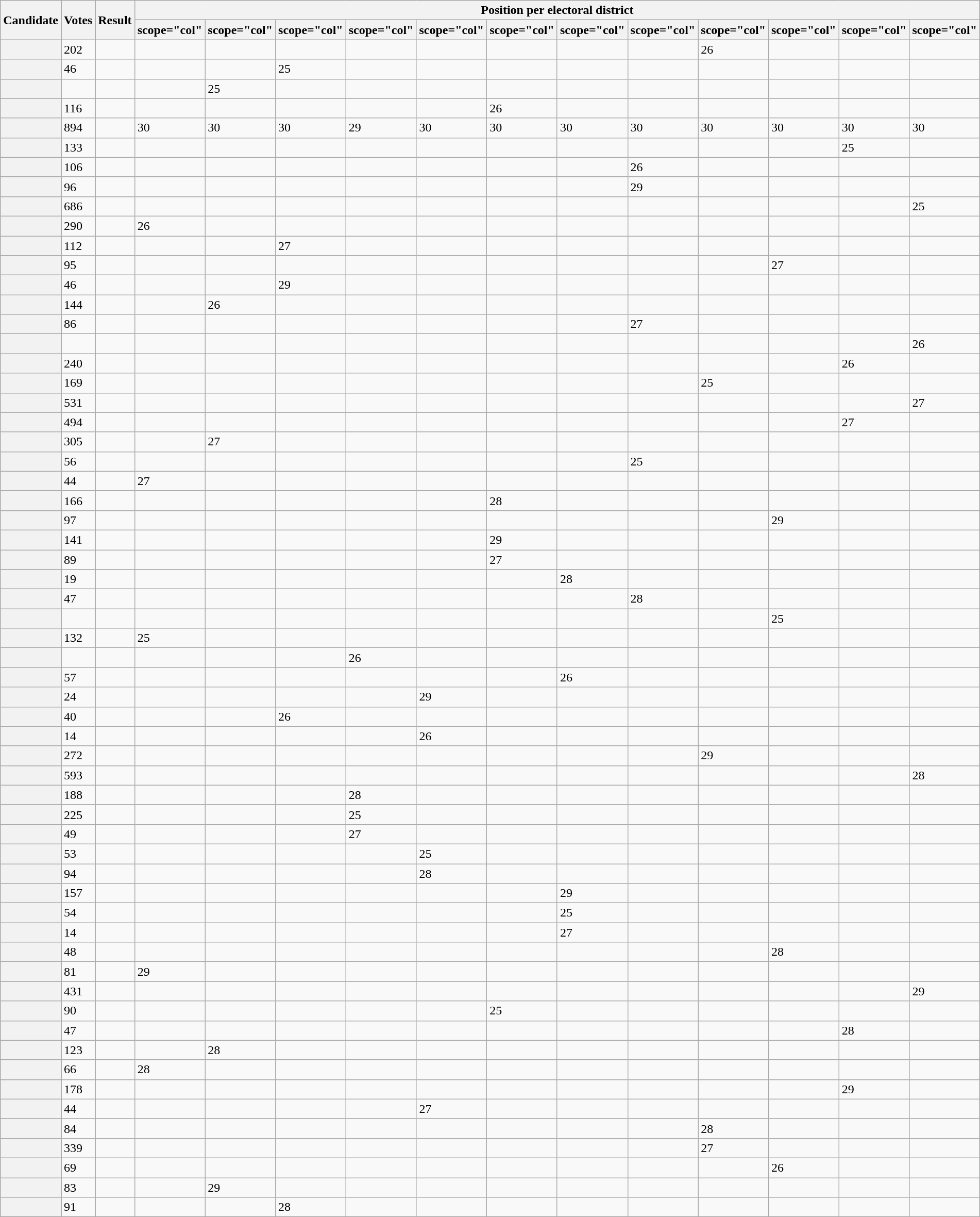<table class="wikitable sortable defaultright col3left">
<tr>
<th scope="col" rowspan="2">Candidate</th>
<th scope="col" rowspan="2">Votes</th>
<th scope="col" rowspan="2">Result</th>
<th scope="col" colspan="12">Position per electoral district</th>
</tr>
<tr>
<th>scope="col" </th>
<th>scope="col" </th>
<th>scope="col" </th>
<th>scope="col" </th>
<th>scope="col" </th>
<th>scope="col" </th>
<th>scope="col" </th>
<th>scope="col" </th>
<th>scope="col" </th>
<th>scope="col" </th>
<th>scope="col" </th>
<th>scope="col" </th>
</tr>
<tr>
<th scope="row"></th>
<td>202</td>
<td></td>
<td></td>
<td></td>
<td></td>
<td></td>
<td></td>
<td></td>
<td></td>
<td></td>
<td>26</td>
<td></td>
<td></td>
<td></td>
</tr>
<tr>
<th scope="row"></th>
<td>46</td>
<td></td>
<td></td>
<td></td>
<td>25</td>
<td></td>
<td></td>
<td></td>
<td></td>
<td></td>
<td></td>
<td></td>
<td></td>
<td></td>
</tr>
<tr>
<th scope="row"></th>
<td></td>
<td></td>
<td></td>
<td>25</td>
<td></td>
<td></td>
<td></td>
<td></td>
<td></td>
<td></td>
<td></td>
<td></td>
<td></td>
<td></td>
</tr>
<tr>
<th scope="row"></th>
<td>116</td>
<td></td>
<td></td>
<td></td>
<td></td>
<td></td>
<td></td>
<td>26</td>
<td></td>
<td></td>
<td></td>
<td></td>
<td></td>
<td></td>
</tr>
<tr>
<th scope="row"></th>
<td>894</td>
<td></td>
<td>30</td>
<td>30</td>
<td>30</td>
<td>29</td>
<td>30</td>
<td>30</td>
<td>30</td>
<td>30</td>
<td>30</td>
<td>30</td>
<td>30</td>
<td>30</td>
</tr>
<tr>
<th scope="row"></th>
<td>133</td>
<td></td>
<td></td>
<td></td>
<td></td>
<td></td>
<td></td>
<td></td>
<td></td>
<td></td>
<td></td>
<td></td>
<td>25</td>
<td></td>
</tr>
<tr>
<th scope="row"></th>
<td>106</td>
<td></td>
<td></td>
<td></td>
<td></td>
<td></td>
<td></td>
<td></td>
<td></td>
<td>26</td>
<td></td>
<td></td>
<td></td>
<td></td>
</tr>
<tr>
<th scope="row"></th>
<td>96</td>
<td></td>
<td></td>
<td></td>
<td></td>
<td></td>
<td></td>
<td></td>
<td></td>
<td>29</td>
<td></td>
<td></td>
<td></td>
<td></td>
</tr>
<tr>
<th scope="row"></th>
<td>686</td>
<td></td>
<td></td>
<td></td>
<td></td>
<td></td>
<td></td>
<td></td>
<td></td>
<td></td>
<td></td>
<td></td>
<td></td>
<td>25</td>
</tr>
<tr>
<th scope="row"></th>
<td>290</td>
<td></td>
<td>26</td>
<td></td>
<td></td>
<td></td>
<td></td>
<td></td>
<td></td>
<td></td>
<td></td>
<td></td>
<td></td>
<td></td>
</tr>
<tr>
<th scope="row"></th>
<td>112</td>
<td></td>
<td></td>
<td></td>
<td>27</td>
<td></td>
<td></td>
<td></td>
<td></td>
<td></td>
<td></td>
<td></td>
<td></td>
<td></td>
</tr>
<tr>
<th scope="row"></th>
<td>95</td>
<td></td>
<td></td>
<td></td>
<td></td>
<td></td>
<td></td>
<td></td>
<td></td>
<td></td>
<td></td>
<td>27</td>
<td></td>
<td></td>
</tr>
<tr>
<th scope="row"></th>
<td>46</td>
<td></td>
<td></td>
<td></td>
<td>29</td>
<td></td>
<td></td>
<td></td>
<td></td>
<td></td>
<td></td>
<td></td>
<td></td>
<td></td>
</tr>
<tr>
<th scope="row"></th>
<td>144</td>
<td></td>
<td></td>
<td>26</td>
<td></td>
<td></td>
<td></td>
<td></td>
<td></td>
<td></td>
<td></td>
<td></td>
<td></td>
<td></td>
</tr>
<tr>
<th scope="row"></th>
<td>86</td>
<td></td>
<td></td>
<td></td>
<td></td>
<td></td>
<td></td>
<td></td>
<td></td>
<td>27</td>
<td></td>
<td></td>
<td></td>
<td></td>
</tr>
<tr>
<th scope="row"></th>
<td></td>
<td></td>
<td></td>
<td></td>
<td></td>
<td></td>
<td></td>
<td></td>
<td></td>
<td></td>
<td></td>
<td></td>
<td></td>
<td>26</td>
</tr>
<tr>
<th scope="row"></th>
<td>240</td>
<td></td>
<td></td>
<td></td>
<td></td>
<td></td>
<td></td>
<td></td>
<td></td>
<td></td>
<td></td>
<td></td>
<td>26</td>
<td></td>
</tr>
<tr>
<th scope="row"></th>
<td>169</td>
<td></td>
<td></td>
<td></td>
<td></td>
<td></td>
<td></td>
<td></td>
<td></td>
<td></td>
<td>25</td>
<td></td>
<td></td>
<td></td>
</tr>
<tr>
<th scope="row"></th>
<td>531</td>
<td></td>
<td></td>
<td></td>
<td></td>
<td></td>
<td></td>
<td></td>
<td></td>
<td></td>
<td></td>
<td></td>
<td></td>
<td>27</td>
</tr>
<tr>
<th scope="row"></th>
<td>494</td>
<td></td>
<td></td>
<td></td>
<td></td>
<td></td>
<td></td>
<td></td>
<td></td>
<td></td>
<td></td>
<td></td>
<td>27</td>
<td></td>
</tr>
<tr>
<th scope="row"></th>
<td>305</td>
<td></td>
<td></td>
<td>27</td>
<td></td>
<td></td>
<td></td>
<td></td>
<td></td>
<td></td>
<td></td>
<td></td>
<td></td>
<td></td>
</tr>
<tr>
<th scope="row"></th>
<td>56</td>
<td></td>
<td></td>
<td></td>
<td></td>
<td></td>
<td></td>
<td></td>
<td></td>
<td>25</td>
<td></td>
<td></td>
<td></td>
<td></td>
</tr>
<tr>
<th scope="row"></th>
<td>44</td>
<td></td>
<td>27</td>
<td></td>
<td></td>
<td></td>
<td></td>
<td></td>
<td></td>
<td></td>
<td></td>
<td></td>
<td></td>
<td></td>
</tr>
<tr>
<th scope="row"></th>
<td>166</td>
<td></td>
<td></td>
<td></td>
<td></td>
<td></td>
<td></td>
<td>28</td>
<td></td>
<td></td>
<td></td>
<td></td>
<td></td>
<td></td>
</tr>
<tr>
<th scope="row"></th>
<td>97</td>
<td></td>
<td></td>
<td></td>
<td></td>
<td></td>
<td></td>
<td></td>
<td></td>
<td></td>
<td></td>
<td>29</td>
<td></td>
<td></td>
</tr>
<tr>
<th scope="row"></th>
<td>141</td>
<td></td>
<td></td>
<td></td>
<td></td>
<td></td>
<td></td>
<td>29</td>
<td></td>
<td></td>
<td></td>
<td></td>
<td></td>
<td></td>
</tr>
<tr>
<th scope="row"></th>
<td>89</td>
<td></td>
<td></td>
<td></td>
<td></td>
<td></td>
<td></td>
<td>27</td>
<td></td>
<td></td>
<td></td>
<td></td>
<td></td>
<td></td>
</tr>
<tr>
<th scope="row"></th>
<td>19</td>
<td></td>
<td></td>
<td></td>
<td></td>
<td></td>
<td></td>
<td></td>
<td>28</td>
<td></td>
<td></td>
<td></td>
<td></td>
<td></td>
</tr>
<tr>
<th scope="row"></th>
<td>47</td>
<td></td>
<td></td>
<td></td>
<td></td>
<td></td>
<td></td>
<td></td>
<td></td>
<td>28</td>
<td></td>
<td></td>
<td></td>
<td></td>
</tr>
<tr>
<th scope="row"></th>
<td></td>
<td></td>
<td></td>
<td></td>
<td></td>
<td></td>
<td></td>
<td></td>
<td></td>
<td></td>
<td></td>
<td>25</td>
<td></td>
<td></td>
</tr>
<tr>
<th scope="row"></th>
<td>132</td>
<td></td>
<td>25</td>
<td></td>
<td></td>
<td></td>
<td></td>
<td></td>
<td></td>
<td></td>
<td></td>
<td></td>
<td></td>
<td></td>
</tr>
<tr>
<th scope="row"></th>
<td></td>
<td></td>
<td></td>
<td></td>
<td></td>
<td>26</td>
<td></td>
<td></td>
<td></td>
<td></td>
<td></td>
<td></td>
<td></td>
<td></td>
</tr>
<tr>
<th scope="row"></th>
<td>57</td>
<td></td>
<td></td>
<td></td>
<td></td>
<td></td>
<td></td>
<td></td>
<td>26</td>
<td></td>
<td></td>
<td></td>
<td></td>
<td></td>
</tr>
<tr>
<th scope="row"></th>
<td>24</td>
<td></td>
<td></td>
<td></td>
<td></td>
<td></td>
<td>29</td>
<td></td>
<td></td>
<td></td>
<td></td>
<td></td>
<td></td>
<td></td>
</tr>
<tr>
<th scope="row"></th>
<td>40</td>
<td></td>
<td></td>
<td></td>
<td>26</td>
<td></td>
<td></td>
<td></td>
<td></td>
<td></td>
<td></td>
<td></td>
<td></td>
<td></td>
</tr>
<tr>
<th scope="row"></th>
<td>14</td>
<td></td>
<td></td>
<td></td>
<td></td>
<td></td>
<td>26</td>
<td></td>
<td></td>
<td></td>
<td></td>
<td></td>
<td></td>
<td></td>
</tr>
<tr>
<th scope="row"></th>
<td>272</td>
<td></td>
<td></td>
<td></td>
<td></td>
<td></td>
<td></td>
<td></td>
<td></td>
<td></td>
<td>29</td>
<td></td>
<td></td>
<td></td>
</tr>
<tr>
<th scope="row"></th>
<td>593</td>
<td></td>
<td></td>
<td></td>
<td></td>
<td></td>
<td></td>
<td></td>
<td></td>
<td></td>
<td></td>
<td></td>
<td></td>
<td>28</td>
</tr>
<tr>
<th scope="row"></th>
<td>188</td>
<td></td>
<td></td>
<td></td>
<td></td>
<td>28</td>
<td></td>
<td></td>
<td></td>
<td></td>
<td></td>
<td></td>
<td></td>
<td></td>
</tr>
<tr>
<th scope="row"></th>
<td>225</td>
<td></td>
<td></td>
<td></td>
<td></td>
<td>25</td>
<td></td>
<td></td>
<td></td>
<td></td>
<td></td>
<td></td>
<td></td>
<td></td>
</tr>
<tr>
<th scope="row"></th>
<td>49</td>
<td></td>
<td></td>
<td></td>
<td></td>
<td>27</td>
<td></td>
<td></td>
<td></td>
<td></td>
<td></td>
<td></td>
<td></td>
<td></td>
</tr>
<tr>
<th scope="row"></th>
<td>53</td>
<td></td>
<td></td>
<td></td>
<td></td>
<td></td>
<td>25</td>
<td></td>
<td></td>
<td></td>
<td></td>
<td></td>
<td></td>
<td></td>
</tr>
<tr>
<th scope="row"></th>
<td>94</td>
<td></td>
<td></td>
<td></td>
<td></td>
<td></td>
<td>28</td>
<td></td>
<td></td>
<td></td>
<td></td>
<td></td>
<td></td>
<td></td>
</tr>
<tr>
<th scope="row"></th>
<td>157</td>
<td></td>
<td></td>
<td></td>
<td></td>
<td></td>
<td></td>
<td></td>
<td>29</td>
<td></td>
<td></td>
<td></td>
<td></td>
<td></td>
</tr>
<tr>
<th scope="row"></th>
<td>54</td>
<td></td>
<td></td>
<td></td>
<td></td>
<td></td>
<td></td>
<td></td>
<td>25</td>
<td></td>
<td></td>
<td></td>
<td></td>
<td></td>
</tr>
<tr>
<th scope="row"></th>
<td>14</td>
<td></td>
<td></td>
<td></td>
<td></td>
<td></td>
<td></td>
<td></td>
<td>27</td>
<td></td>
<td></td>
<td></td>
<td></td>
<td></td>
</tr>
<tr>
<th scope="row"></th>
<td>48</td>
<td></td>
<td></td>
<td></td>
<td></td>
<td></td>
<td></td>
<td></td>
<td></td>
<td></td>
<td></td>
<td>28</td>
<td></td>
<td></td>
</tr>
<tr>
<th scope="row"></th>
<td>81</td>
<td></td>
<td>29</td>
<td></td>
<td></td>
<td></td>
<td></td>
<td></td>
<td></td>
<td></td>
<td></td>
<td></td>
<td></td>
<td></td>
</tr>
<tr>
<th scope="row"></th>
<td>431</td>
<td></td>
<td></td>
<td></td>
<td></td>
<td></td>
<td></td>
<td></td>
<td></td>
<td></td>
<td></td>
<td></td>
<td></td>
<td>29</td>
</tr>
<tr>
<th scope="row"></th>
<td>90</td>
<td></td>
<td></td>
<td></td>
<td></td>
<td></td>
<td></td>
<td>25</td>
<td></td>
<td></td>
<td></td>
<td></td>
<td></td>
<td></td>
</tr>
<tr>
<th scope="row"></th>
<td>47</td>
<td></td>
<td></td>
<td></td>
<td></td>
<td></td>
<td></td>
<td></td>
<td></td>
<td></td>
<td></td>
<td></td>
<td>28</td>
<td></td>
</tr>
<tr>
<th scope="row"></th>
<td>123</td>
<td></td>
<td></td>
<td>28</td>
<td></td>
<td></td>
<td></td>
<td></td>
<td></td>
<td></td>
<td></td>
<td></td>
<td></td>
<td></td>
</tr>
<tr>
<th scope="row"></th>
<td>66</td>
<td></td>
<td>28</td>
<td></td>
<td></td>
<td></td>
<td></td>
<td></td>
<td></td>
<td></td>
<td></td>
<td></td>
<td></td>
<td></td>
</tr>
<tr>
<th scope="row"></th>
<td>178</td>
<td></td>
<td></td>
<td></td>
<td></td>
<td></td>
<td></td>
<td></td>
<td></td>
<td></td>
<td></td>
<td></td>
<td>29</td>
<td></td>
</tr>
<tr>
<th scope="row"></th>
<td>44</td>
<td></td>
<td></td>
<td></td>
<td></td>
<td></td>
<td>27</td>
<td></td>
<td></td>
<td></td>
<td></td>
<td></td>
<td></td>
<td></td>
</tr>
<tr>
<th scope="row"></th>
<td>84</td>
<td></td>
<td></td>
<td></td>
<td></td>
<td></td>
<td></td>
<td></td>
<td></td>
<td></td>
<td>28</td>
<td></td>
<td></td>
<td></td>
</tr>
<tr>
<th scope="row"></th>
<td>339</td>
<td></td>
<td></td>
<td></td>
<td></td>
<td></td>
<td></td>
<td></td>
<td></td>
<td></td>
<td>27</td>
<td></td>
<td></td>
<td></td>
</tr>
<tr>
<th scope="row"></th>
<td>69</td>
<td></td>
<td></td>
<td></td>
<td></td>
<td></td>
<td></td>
<td></td>
<td></td>
<td></td>
<td></td>
<td>26</td>
<td></td>
<td></td>
</tr>
<tr>
<th scope="row"></th>
<td>83</td>
<td></td>
<td></td>
<td>29</td>
<td></td>
<td></td>
<td></td>
<td></td>
<td></td>
<td></td>
<td></td>
<td></td>
<td></td>
<td></td>
</tr>
<tr>
<th scope="row"></th>
<td>91</td>
<td></td>
<td></td>
<td></td>
<td>28</td>
<td></td>
<td></td>
<td></td>
<td></td>
<td></td>
<td></td>
<td></td>
<td></td>
<td></td>
</tr>
</table>
